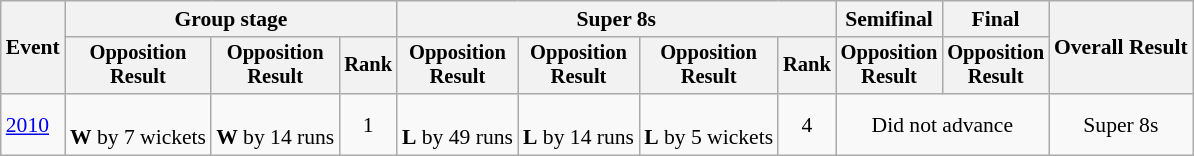<table class=wikitable style=font-size:90%;text-align:center>
<tr>
<th rowspan=2>Event</th>
<th colspan=3>Group stage</th>
<th colspan=4>Super 8s</th>
<th>Semifinal</th>
<th>Final</th>
<th rowspan=2>Overall Result</th>
</tr>
<tr style=font-size:95%>
<th>Opposition<br>Result</th>
<th>Opposition<br>Result</th>
<th>Rank</th>
<th>Opposition<br>Result</th>
<th>Opposition<br>Result</th>
<th>Opposition<br>Result</th>
<th>Rank</th>
<th>Opposition<br>Result</th>
<th>Opposition<br>Result</th>
</tr>
<tr>
<td align=left><a href='#'>2010</a></td>
<td><br><strong>W</strong> by 7 wickets</td>
<td><br><strong>W</strong> by 14 runs</td>
<td>1</td>
<td><br><strong>L</strong> by 49 runs</td>
<td><br><strong>L</strong> by 14 runs</td>
<td><br><strong>L</strong> by 5 wickets</td>
<td>4</td>
<td colspan=2>Did not advance</td>
<td>Super 8s</td>
</tr>
</table>
